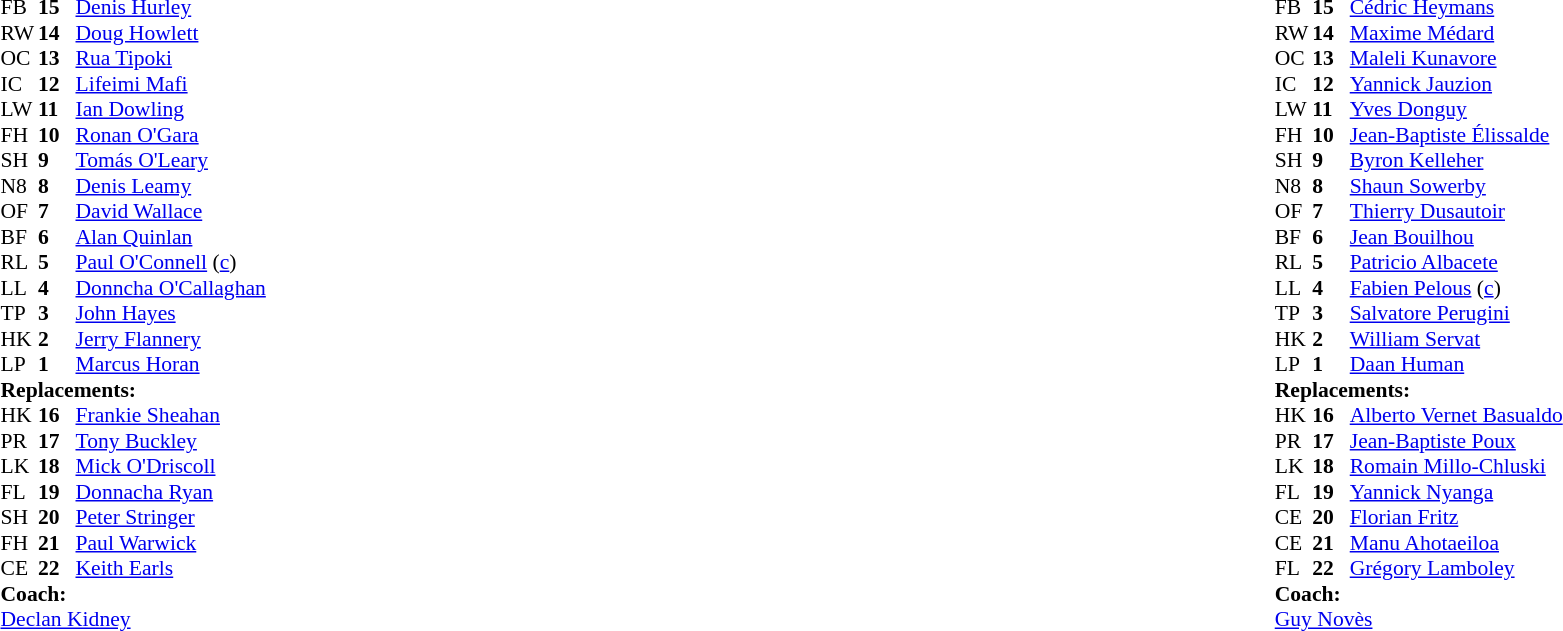<table style="width:100%;">
<tr>
<td style="vertical-align:top; width:50%;"><br><table style="font-size: 90%" cellspacing="0" cellpadding="0">
<tr>
<th width="25"></th>
<th width="25"></th>
</tr>
<tr>
<td>FB</td>
<td><strong>15</strong></td>
<td> <a href='#'>Denis Hurley</a></td>
</tr>
<tr>
<td>RW</td>
<td><strong>14</strong></td>
<td> <a href='#'>Doug Howlett</a></td>
</tr>
<tr>
<td>OC</td>
<td><strong>13</strong></td>
<td> <a href='#'>Rua Tipoki</a></td>
</tr>
<tr>
<td>IC</td>
<td><strong>12</strong></td>
<td> <a href='#'>Lifeimi Mafi</a></td>
</tr>
<tr>
<td>LW</td>
<td><strong>11</strong></td>
<td> <a href='#'>Ian Dowling</a></td>
</tr>
<tr>
<td>FH</td>
<td><strong>10</strong></td>
<td> <a href='#'>Ronan O'Gara</a></td>
</tr>
<tr>
<td>SH</td>
<td><strong>9</strong></td>
<td> <a href='#'>Tomás O'Leary</a></td>
</tr>
<tr>
<td>N8</td>
<td><strong>8</strong></td>
<td> <a href='#'>Denis Leamy</a></td>
</tr>
<tr>
<td>OF</td>
<td><strong>7</strong></td>
<td> <a href='#'>David Wallace</a></td>
</tr>
<tr>
<td>BF</td>
<td><strong>6</strong></td>
<td> <a href='#'>Alan Quinlan</a></td>
</tr>
<tr>
<td>RL</td>
<td><strong>5</strong></td>
<td> <a href='#'>Paul O'Connell</a> (<a href='#'>c</a>)</td>
<td></td>
<td></td>
</tr>
<tr>
<td>LL</td>
<td><strong>4</strong></td>
<td> <a href='#'>Donncha O'Callaghan</a></td>
</tr>
<tr>
<td>TP</td>
<td><strong>3</strong></td>
<td> <a href='#'>John Hayes</a></td>
</tr>
<tr>
<td>HK</td>
<td><strong>2</strong></td>
<td> <a href='#'>Jerry Flannery</a></td>
</tr>
<tr>
<td>LP</td>
<td><strong>1</strong></td>
<td> <a href='#'>Marcus Horan</a></td>
<td></td>
<td></td>
</tr>
<tr>
<td colspan=3><strong>Replacements:</strong></td>
</tr>
<tr>
<td>HK</td>
<td><strong>16</strong></td>
<td> <a href='#'>Frankie Sheahan</a></td>
</tr>
<tr>
<td>PR</td>
<td><strong>17</strong></td>
<td> <a href='#'>Tony Buckley</a></td>
<td></td>
<td></td>
</tr>
<tr>
<td>LK</td>
<td><strong>18</strong></td>
<td> <a href='#'>Mick O'Driscoll</a></td>
<td></td>
<td></td>
</tr>
<tr>
<td>FL</td>
<td><strong>19</strong></td>
<td> <a href='#'>Donnacha Ryan</a></td>
</tr>
<tr>
<td>SH</td>
<td><strong>20</strong></td>
<td> <a href='#'>Peter Stringer</a></td>
</tr>
<tr>
<td>FH</td>
<td><strong>21</strong></td>
<td> <a href='#'>Paul Warwick</a></td>
</tr>
<tr>
<td>CE</td>
<td><strong>22</strong></td>
<td> <a href='#'>Keith Earls</a></td>
</tr>
<tr>
<td colspan=3><strong>Coach:</strong></td>
</tr>
<tr>
<td colspan="4"> <a href='#'>Declan Kidney</a></td>
</tr>
</table>
</td>
<td valign="top"></td>
<td style="vertical-align:top; width:50%;"><br><table cellspacing="0" cellpadding="0" style="font-size:90%; margin:auto;">
<tr>
<th width="25"></th>
<th width="25"></th>
</tr>
<tr>
<td>FB</td>
<td><strong>15</strong></td>
<td> <a href='#'>Cédric Heymans</a></td>
</tr>
<tr>
<td>RW</td>
<td><strong>14</strong></td>
<td> <a href='#'>Maxime Médard</a></td>
</tr>
<tr>
<td>OC</td>
<td><strong>13</strong></td>
<td> <a href='#'>Maleli Kunavore</a></td>
</tr>
<tr>
<td>IC</td>
<td><strong>12</strong></td>
<td> <a href='#'>Yannick Jauzion</a></td>
</tr>
<tr>
<td>LW</td>
<td><strong>11</strong></td>
<td> <a href='#'>Yves Donguy</a></td>
<td></td>
<td></td>
</tr>
<tr>
<td>FH</td>
<td><strong>10</strong></td>
<td> <a href='#'>Jean-Baptiste Élissalde</a></td>
</tr>
<tr>
<td>SH</td>
<td><strong>9</strong></td>
<td> <a href='#'>Byron Kelleher</a></td>
</tr>
<tr>
<td>N8</td>
<td><strong>8</strong></td>
<td> <a href='#'>Shaun Sowerby</a></td>
</tr>
<tr>
<td>OF</td>
<td><strong>7</strong></td>
<td> <a href='#'>Thierry Dusautoir</a></td>
<td></td>
<td></td>
</tr>
<tr>
<td>BF</td>
<td><strong>6</strong></td>
<td> <a href='#'>Jean Bouilhou</a></td>
<td></td>
<td></td>
</tr>
<tr>
<td>RL</td>
<td><strong>5</strong></td>
<td> <a href='#'>Patricio Albacete</a></td>
<td></td>
<td></td>
</tr>
<tr>
<td>LL</td>
<td><strong>4</strong></td>
<td> <a href='#'>Fabien Pelous</a> (<a href='#'>c</a>)</td>
<td></td>
</tr>
<tr>
<td>TP</td>
<td><strong>3</strong></td>
<td> <a href='#'>Salvatore Perugini</a></td>
<td></td>
<td></td>
</tr>
<tr>
<td>HK</td>
<td><strong>2</strong></td>
<td> <a href='#'>William Servat</a></td>
</tr>
<tr>
<td>LP</td>
<td><strong>1</strong></td>
<td> <a href='#'>Daan Human</a></td>
</tr>
<tr>
<td colspan=3><strong>Replacements:</strong></td>
</tr>
<tr>
<td>HK</td>
<td><strong>16</strong></td>
<td> <a href='#'>Alberto Vernet Basualdo</a></td>
</tr>
<tr>
<td>PR</td>
<td><strong>17</strong></td>
<td> <a href='#'>Jean-Baptiste Poux</a></td>
<td></td>
<td></td>
</tr>
<tr>
<td>LK</td>
<td><strong>18</strong></td>
<td> <a href='#'>Romain Millo-Chluski</a></td>
<td></td>
<td></td>
</tr>
<tr>
<td>FL</td>
<td><strong>19</strong></td>
<td> <a href='#'>Yannick Nyanga</a></td>
<td></td>
<td></td>
</tr>
<tr>
<td>CE</td>
<td><strong>20</strong></td>
<td> <a href='#'>Florian Fritz</a></td>
</tr>
<tr>
<td>CE</td>
<td><strong>21</strong></td>
<td> <a href='#'>Manu Ahotaeiloa</a></td>
<td></td>
<td></td>
</tr>
<tr>
<td>FL</td>
<td><strong>22</strong></td>
<td> <a href='#'>Grégory Lamboley</a></td>
<td></td>
<td></td>
</tr>
<tr>
<td colspan=3><strong>Coach:</strong></td>
</tr>
<tr>
<td colspan="4"> <a href='#'>Guy Novès</a></td>
</tr>
</table>
</td>
</tr>
</table>
